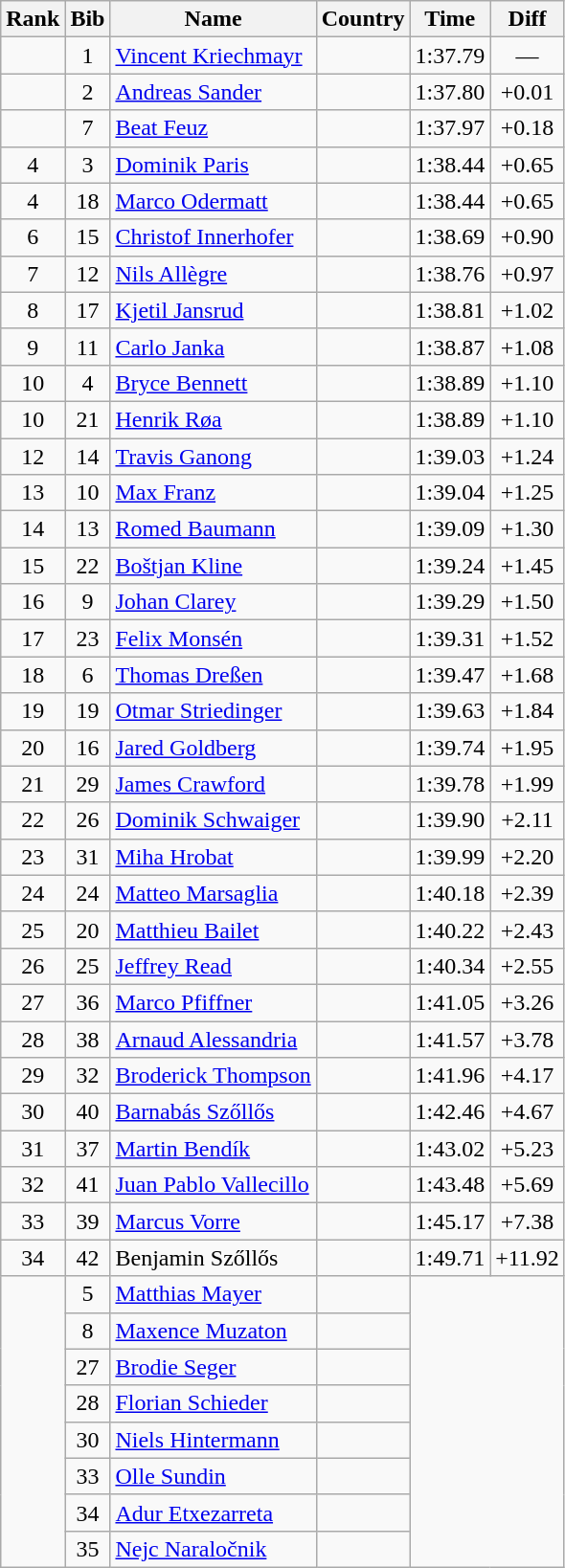<table class="wikitable sortable" style="text-align:center">
<tr>
<th>Rank</th>
<th>Bib</th>
<th>Name</th>
<th>Country</th>
<th>Time</th>
<th>Diff</th>
</tr>
<tr>
<td></td>
<td>1</td>
<td align=left><a href='#'>Vincent Kriechmayr</a></td>
<td align=left></td>
<td>1:37.79</td>
<td>—</td>
</tr>
<tr>
<td></td>
<td>2</td>
<td align=left><a href='#'>Andreas Sander</a></td>
<td align=left></td>
<td>1:37.80</td>
<td>+0.01</td>
</tr>
<tr>
<td></td>
<td>7</td>
<td align=left><a href='#'>Beat Feuz</a></td>
<td align=left> </td>
<td>1:37.97</td>
<td>+0.18</td>
</tr>
<tr>
<td>4</td>
<td>3</td>
<td align=left><a href='#'>Dominik Paris</a></td>
<td align=left></td>
<td>1:38.44</td>
<td>+0.65</td>
</tr>
<tr>
<td>4</td>
<td>18</td>
<td align=left><a href='#'>Marco Odermatt</a></td>
<td align=left> </td>
<td>1:38.44</td>
<td>+0.65</td>
</tr>
<tr>
<td>6</td>
<td>15</td>
<td align=left><a href='#'>Christof Innerhofer</a></td>
<td align=left></td>
<td>1:38.69</td>
<td>+0.90</td>
</tr>
<tr>
<td>7</td>
<td>12</td>
<td align=left><a href='#'>Nils Allègre</a></td>
<td align=left></td>
<td>1:38.76</td>
<td>+0.97</td>
</tr>
<tr>
<td>8</td>
<td>17</td>
<td align=left><a href='#'>Kjetil Jansrud</a></td>
<td align=left></td>
<td>1:38.81</td>
<td>+1.02</td>
</tr>
<tr>
<td>9</td>
<td>11</td>
<td align=left><a href='#'>Carlo Janka</a></td>
<td align=left> </td>
<td>1:38.87</td>
<td>+1.08</td>
</tr>
<tr>
<td>10</td>
<td>4</td>
<td align=left><a href='#'>Bryce Bennett</a></td>
<td align=left></td>
<td>1:38.89</td>
<td>+1.10</td>
</tr>
<tr>
<td>10</td>
<td>21</td>
<td align=left><a href='#'>Henrik Røa</a></td>
<td align=left></td>
<td>1:38.89</td>
<td>+1.10</td>
</tr>
<tr>
<td>12</td>
<td>14</td>
<td align=left><a href='#'>Travis Ganong</a></td>
<td align=left></td>
<td>1:39.03</td>
<td>+1.24</td>
</tr>
<tr>
<td>13</td>
<td>10</td>
<td align=left><a href='#'>Max Franz</a></td>
<td align=left></td>
<td>1:39.04</td>
<td>+1.25</td>
</tr>
<tr>
<td>14</td>
<td>13</td>
<td align=left><a href='#'>Romed Baumann</a></td>
<td align=left></td>
<td>1:39.09</td>
<td>+1.30</td>
</tr>
<tr>
<td>15</td>
<td>22</td>
<td align=left><a href='#'>Boštjan Kline</a></td>
<td align=left></td>
<td>1:39.24</td>
<td>+1.45</td>
</tr>
<tr>
<td>16</td>
<td>9</td>
<td align=left><a href='#'>Johan Clarey</a></td>
<td align=left></td>
<td>1:39.29</td>
<td>+1.50</td>
</tr>
<tr>
<td>17</td>
<td>23</td>
<td align=left><a href='#'>Felix Monsén</a></td>
<td align=left></td>
<td>1:39.31</td>
<td>+1.52</td>
</tr>
<tr>
<td>18</td>
<td>6</td>
<td align=left><a href='#'>Thomas Dreßen</a></td>
<td align=left></td>
<td>1:39.47</td>
<td>+1.68</td>
</tr>
<tr>
<td>19</td>
<td>19</td>
<td align=left><a href='#'>Otmar Striedinger</a></td>
<td align=left></td>
<td>1:39.63</td>
<td>+1.84</td>
</tr>
<tr>
<td>20</td>
<td>16</td>
<td align=left><a href='#'>Jared Goldberg</a></td>
<td align=left></td>
<td>1:39.74</td>
<td>+1.95</td>
</tr>
<tr>
<td>21</td>
<td>29</td>
<td align=left><a href='#'>James Crawford</a></td>
<td align=left></td>
<td>1:39.78</td>
<td>+1.99</td>
</tr>
<tr>
<td>22</td>
<td>26</td>
<td align=left><a href='#'>Dominik Schwaiger</a></td>
<td align=left></td>
<td>1:39.90</td>
<td>+2.11</td>
</tr>
<tr>
<td>23</td>
<td>31</td>
<td align=left><a href='#'>Miha Hrobat</a></td>
<td align=left></td>
<td>1:39.99</td>
<td>+2.20</td>
</tr>
<tr>
<td>24</td>
<td>24</td>
<td align=left><a href='#'>Matteo Marsaglia</a></td>
<td align=left></td>
<td>1:40.18</td>
<td>+2.39</td>
</tr>
<tr>
<td>25</td>
<td>20</td>
<td align=left><a href='#'>Matthieu Bailet</a></td>
<td align=left></td>
<td>1:40.22</td>
<td>+2.43</td>
</tr>
<tr>
<td>26</td>
<td>25</td>
<td align=left><a href='#'>Jeffrey Read</a></td>
<td align=left></td>
<td>1:40.34</td>
<td>+2.55</td>
</tr>
<tr>
<td>27</td>
<td>36</td>
<td align=left><a href='#'>Marco Pfiffner</a></td>
<td align=left></td>
<td>1:41.05</td>
<td>+3.26</td>
</tr>
<tr>
<td>28</td>
<td>38</td>
<td align=left><a href='#'>Arnaud Alessandria</a></td>
<td align=left></td>
<td>1:41.57</td>
<td>+3.78</td>
</tr>
<tr>
<td>29</td>
<td>32</td>
<td align=left><a href='#'>Broderick Thompson</a></td>
<td align=left></td>
<td>1:41.96</td>
<td>+4.17</td>
</tr>
<tr>
<td>30</td>
<td>40</td>
<td align=left><a href='#'>Barnabás Szőllős</a></td>
<td align=left></td>
<td>1:42.46</td>
<td>+4.67</td>
</tr>
<tr>
<td>31</td>
<td>37</td>
<td align=left><a href='#'>Martin Bendík</a></td>
<td align=left></td>
<td>1:43.02</td>
<td>+5.23</td>
</tr>
<tr>
<td>32</td>
<td>41</td>
<td align=left><a href='#'>Juan Pablo Vallecillo</a></td>
<td align=left></td>
<td>1:43.48</td>
<td>+5.69</td>
</tr>
<tr>
<td>33</td>
<td>39</td>
<td align=left><a href='#'>Marcus Vorre</a></td>
<td align=left></td>
<td>1:45.17</td>
<td>+7.38</td>
</tr>
<tr>
<td>34</td>
<td>42</td>
<td align=left>Benjamin Szőllős</td>
<td align=left></td>
<td>1:49.71</td>
<td>+11.92</td>
</tr>
<tr>
<td rowspan=8></td>
<td>5</td>
<td align=left><a href='#'>Matthias Mayer</a></td>
<td align=left></td>
<td colspan=2 rowspan=8></td>
</tr>
<tr>
<td>8</td>
<td align=left><a href='#'>Maxence Muzaton</a></td>
<td align=left></td>
</tr>
<tr>
<td>27</td>
<td align=left><a href='#'>Brodie Seger</a></td>
<td align=left></td>
</tr>
<tr>
<td>28</td>
<td align=left><a href='#'>Florian Schieder</a></td>
<td align=left></td>
</tr>
<tr>
<td>30</td>
<td align=left><a href='#'>Niels Hintermann</a></td>
<td align=left> </td>
</tr>
<tr>
<td>33</td>
<td align=left><a href='#'>Olle Sundin</a></td>
<td align=left></td>
</tr>
<tr>
<td>34</td>
<td align=left><a href='#'>Adur Etxezarreta</a></td>
<td align=left></td>
</tr>
<tr>
<td>35</td>
<td align=left><a href='#'>Nejc Naraločnik</a></td>
<td align=left></td>
</tr>
</table>
